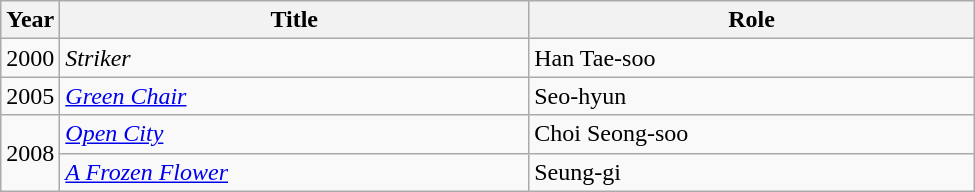<table class="wikitable" style="width:650px">
<tr>
<th width=10>Year</th>
<th>Title</th>
<th>Role</th>
</tr>
<tr>
<td>2000</td>
<td><em>Striker</em></td>
<td>Han Tae-soo</td>
</tr>
<tr>
<td>2005</td>
<td><em><a href='#'>Green Chair</a></em></td>
<td>Seo-hyun</td>
</tr>
<tr>
<td rowspan=2>2008</td>
<td><em><a href='#'>Open City</a></em></td>
<td>Choi Seong-soo</td>
</tr>
<tr>
<td><em><a href='#'>A Frozen Flower</a></em></td>
<td>Seung-gi</td>
</tr>
</table>
